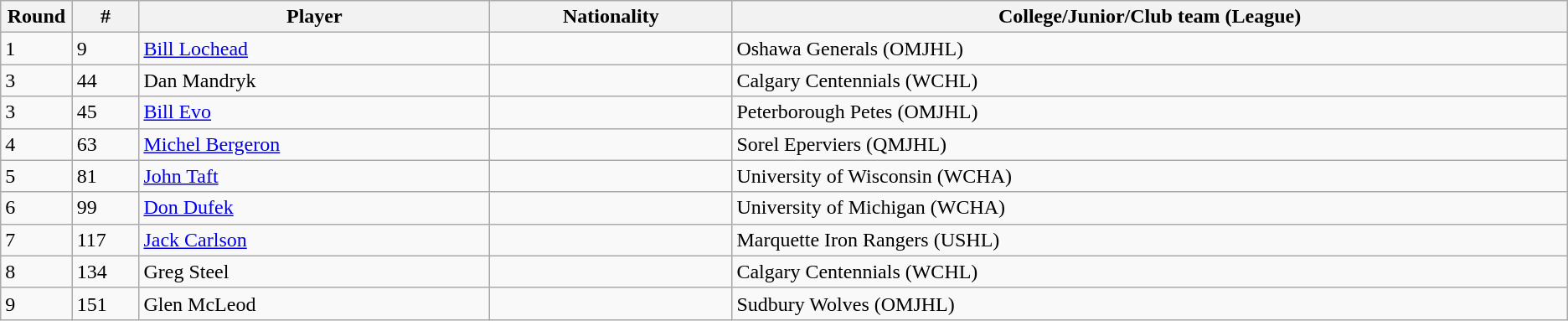<table class="wikitable">
<tr align="center">
<th bgcolor="#DDDDFF" width="4.0%">Round</th>
<th bgcolor="#DDDDFF" width="4.0%">#</th>
<th bgcolor="#DDDDFF" width="21.0%">Player</th>
<th bgcolor="#DDDDFF" width="14.5%">Nationality</th>
<th bgcolor="#DDDDFF" width="50.0%">College/Junior/Club team (League)</th>
</tr>
<tr>
<td>1</td>
<td>9</td>
<td><a href='#'>Bill Lochead</a></td>
<td></td>
<td>Oshawa Generals (OMJHL)</td>
</tr>
<tr>
<td>3</td>
<td>44</td>
<td>Dan Mandryk</td>
<td></td>
<td>Calgary Centennials (WCHL)</td>
</tr>
<tr>
<td>3</td>
<td>45</td>
<td><a href='#'>Bill Evo</a></td>
<td></td>
<td>Peterborough Petes (OMJHL)</td>
</tr>
<tr>
<td>4</td>
<td>63</td>
<td><a href='#'>Michel Bergeron</a></td>
<td></td>
<td>Sorel Eperviers (QMJHL)</td>
</tr>
<tr>
<td>5</td>
<td>81</td>
<td><a href='#'>John Taft</a></td>
<td></td>
<td>University of Wisconsin (WCHA)</td>
</tr>
<tr>
<td>6</td>
<td>99</td>
<td><a href='#'>Don Dufek</a></td>
<td></td>
<td>University of Michigan (WCHA)</td>
</tr>
<tr>
<td>7</td>
<td>117</td>
<td><a href='#'>Jack Carlson</a></td>
<td></td>
<td>Marquette Iron Rangers (USHL)</td>
</tr>
<tr>
<td>8</td>
<td>134</td>
<td>Greg Steel</td>
<td></td>
<td>Calgary Centennials (WCHL)</td>
</tr>
<tr>
<td>9</td>
<td>151</td>
<td>Glen McLeod</td>
<td></td>
<td>Sudbury Wolves (OMJHL)</td>
</tr>
</table>
